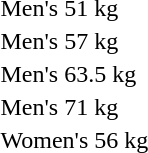<table>
<tr>
<td rowspan=2>Men's 51 kg</td>
<td rowspan=2></td>
<td rowspan=2></td>
<td></td>
</tr>
<tr>
<td></td>
</tr>
<tr>
<td rowspan=2>Men's 57 kg</td>
<td rowspan=2></td>
<td rowspan=2 nowrap></td>
<td></td>
</tr>
<tr>
<td></td>
</tr>
<tr>
<td rowspan=2>Men's 63.5 kg</td>
<td rowspan=2 nowrap></td>
<td rowspan=2></td>
<td nowrap></td>
</tr>
<tr>
<td></td>
</tr>
<tr>
<td rowspan=2>Men's 71 kg</td>
<td rowspan=2></td>
<td rowspan=2 nowrap></td>
<td></td>
</tr>
<tr>
<td></td>
</tr>
<tr>
<td rowspan=2>Women's 56 kg</td>
<td rowspan=2></td>
<td rowspan=2></td>
<td></td>
</tr>
<tr>
<td></td>
</tr>
</table>
